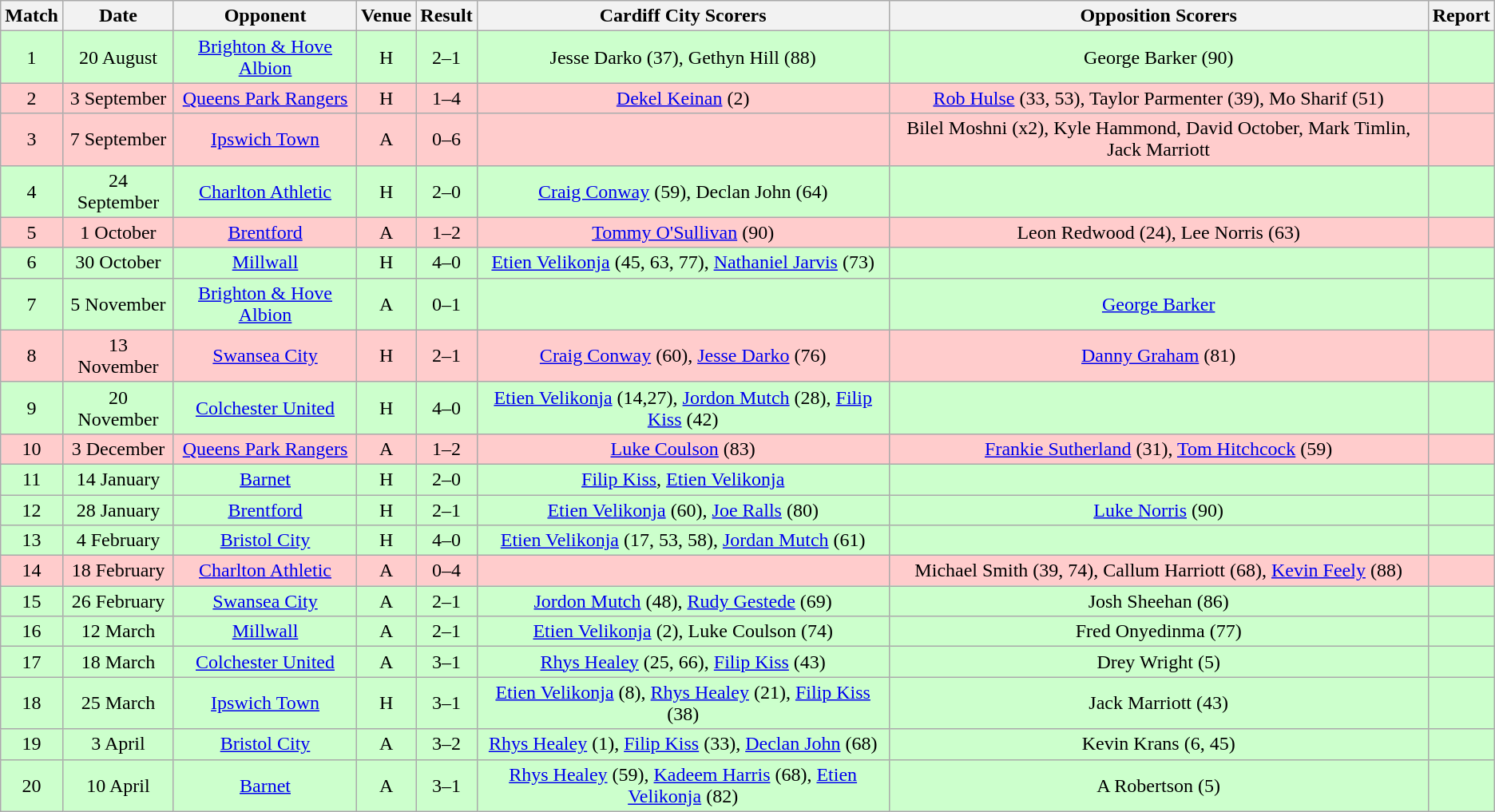<table class="wikitable" style="text-align:center;">
<tr>
<th>Match</th>
<th>Date</th>
<th>Opponent</th>
<th>Venue</th>
<th>Result</th>
<th>Cardiff City Scorers</th>
<th>Opposition Scorers</th>
<th>Report</th>
</tr>
<tr style="background:#cfc;">
<td>1</td>
<td>20 August</td>
<td><a href='#'>Brighton & Hove Albion</a></td>
<td>H</td>
<td>2–1</td>
<td>Jesse Darko (37), Gethyn Hill (88)</td>
<td>George Barker (90)</td>
<td></td>
</tr>
<tr style="background:#fcc;">
<td>2</td>
<td>3 September</td>
<td><a href='#'>Queens Park Rangers</a></td>
<td>H</td>
<td>1–4</td>
<td><a href='#'>Dekel Keinan</a> (2)</td>
<td><a href='#'>Rob Hulse</a> (33, 53), Taylor Parmenter (39), Mo Sharif (51)</td>
<td></td>
</tr>
<tr style="background:#fcc;">
<td>3</td>
<td>7 September</td>
<td><a href='#'>Ipswich Town</a></td>
<td>A</td>
<td>0–6</td>
<td></td>
<td>Bilel Moshni (x2), Kyle Hammond, David October, Mark Timlin, Jack Marriott</td>
<td></td>
</tr>
<tr style="background:#cfc;">
<td>4</td>
<td>24 September</td>
<td><a href='#'>Charlton Athletic</a></td>
<td>H</td>
<td>2–0</td>
<td><a href='#'>Craig Conway</a> (59), Declan John (64)</td>
<td></td>
<td></td>
</tr>
<tr style="background:#fcc;">
<td>5</td>
<td>1 October</td>
<td><a href='#'>Brentford</a></td>
<td>A</td>
<td>1–2</td>
<td><a href='#'>Tommy O'Sullivan</a> (90)</td>
<td>Leon Redwood (24), Lee Norris (63)</td>
<td></td>
</tr>
<tr style="background:#cfc;">
<td>6</td>
<td>30 October</td>
<td><a href='#'>Millwall</a></td>
<td>H</td>
<td>4–0</td>
<td><a href='#'>Etien Velikonja</a> (45, 63, 77), <a href='#'>Nathaniel Jarvis</a> (73)</td>
<td></td>
<td></td>
</tr>
<tr style="background:#cfc;">
<td>7</td>
<td>5 November</td>
<td><a href='#'>Brighton & Hove Albion</a></td>
<td>A</td>
<td>0–1</td>
<td></td>
<td><a href='#'>George Barker</a></td>
<td></td>
</tr>
<tr style="background:#fcc;">
<td>8</td>
<td>13 November</td>
<td><a href='#'>Swansea City</a></td>
<td>H</td>
<td>2–1</td>
<td><a href='#'>Craig Conway</a> (60), <a href='#'>Jesse Darko</a> (76)</td>
<td><a href='#'>Danny Graham</a> (81)</td>
<td></td>
</tr>
<tr style="background:#cfc;">
<td>9</td>
<td>20 November</td>
<td><a href='#'>Colchester United</a></td>
<td>H</td>
<td>4–0</td>
<td><a href='#'>Etien Velikonja</a> (14,27), <a href='#'>Jordon Mutch</a> (28), <a href='#'>Filip Kiss</a> (42)</td>
<td></td>
<td></td>
</tr>
<tr style="background:#fcc;">
<td>10</td>
<td>3 December</td>
<td><a href='#'>Queens Park Rangers</a></td>
<td>A</td>
<td>1–2</td>
<td><a href='#'>Luke Coulson</a> (83)</td>
<td><a href='#'>Frankie Sutherland</a> (31), <a href='#'>Tom Hitchcock</a> (59)</td>
<td></td>
</tr>
<tr style="background:#cfc;">
<td>11</td>
<td>14 January</td>
<td><a href='#'>Barnet</a></td>
<td>H</td>
<td>2–0</td>
<td><a href='#'>Filip Kiss</a>, <a href='#'>Etien Velikonja</a></td>
<td></td>
<td></td>
</tr>
<tr style="background:#cfc;">
<td>12</td>
<td>28 January</td>
<td><a href='#'>Brentford</a></td>
<td>H</td>
<td>2–1</td>
<td><a href='#'>Etien Velikonja</a> (60), <a href='#'>Joe Ralls</a> (80)</td>
<td><a href='#'>Luke Norris</a> (90)</td>
<td></td>
</tr>
<tr style="background:#cfc;">
<td>13</td>
<td>4 February</td>
<td><a href='#'>Bristol City</a></td>
<td>H</td>
<td>4–0</td>
<td><a href='#'>Etien Velikonja</a> (17, 53, 58), <a href='#'>Jordan Mutch</a> (61)</td>
<td></td>
<td></td>
</tr>
<tr style="background:#fcc;">
<td>14</td>
<td>18 February</td>
<td><a href='#'>Charlton Athletic</a></td>
<td>A</td>
<td>0–4</td>
<td></td>
<td>Michael Smith (39, 74), Callum Harriott (68), <a href='#'>Kevin Feely</a> (88)</td>
<td></td>
</tr>
<tr style="background:#cfc;">
<td>15</td>
<td>26 February</td>
<td><a href='#'>Swansea City</a></td>
<td>A</td>
<td>2–1</td>
<td><a href='#'>Jordon Mutch</a> (48), <a href='#'>Rudy Gestede</a> (69)</td>
<td>Josh Sheehan (86)</td>
<td></td>
</tr>
<tr style="background:#cfc;">
<td>16</td>
<td>12 March</td>
<td><a href='#'>Millwall</a></td>
<td>A</td>
<td>2–1</td>
<td><a href='#'>Etien Velikonja</a> (2), Luke Coulson (74)</td>
<td>Fred Onyedinma (77)</td>
<td></td>
</tr>
<tr style="background:#cfc;">
<td>17</td>
<td>18 March</td>
<td><a href='#'>Colchester United</a></td>
<td>A</td>
<td>3–1</td>
<td><a href='#'>Rhys Healey</a> (25, 66), <a href='#'>Filip Kiss</a> (43)</td>
<td>Drey Wright (5)</td>
<td></td>
</tr>
<tr style="background:#cfc;">
<td>18</td>
<td>25 March</td>
<td><a href='#'>Ipswich Town</a></td>
<td>H</td>
<td>3–1</td>
<td><a href='#'>Etien Velikonja</a> (8), <a href='#'>Rhys Healey</a> (21), <a href='#'>Filip Kiss</a> (38)</td>
<td>Jack Marriott (43)</td>
<td></td>
</tr>
<tr style="background:#cfc;">
<td>19</td>
<td>3 April</td>
<td><a href='#'>Bristol City</a></td>
<td>A</td>
<td>3–2</td>
<td><a href='#'>Rhys Healey</a> (1), <a href='#'>Filip Kiss</a> (33), <a href='#'>Declan John</a> (68)</td>
<td>Kevin Krans (6, 45)</td>
<td></td>
</tr>
<tr style="background:#cfc;">
<td>20</td>
<td>10 April</td>
<td><a href='#'>Barnet</a></td>
<td>A</td>
<td>3–1</td>
<td><a href='#'>Rhys Healey</a> (59), <a href='#'>Kadeem Harris</a> (68), <a href='#'>Etien Velikonja</a> (82)</td>
<td>A Robertson (5)</td>
<td></td>
</tr>
</table>
